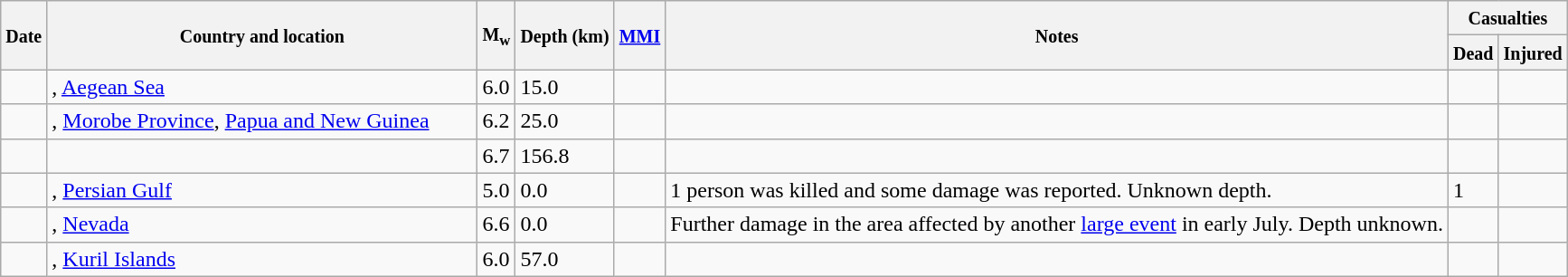<table class="wikitable sortable sort-under" style="border:1px black; margin-left:1em;">
<tr>
<th rowspan="2"><small>Date</small></th>
<th rowspan="2" style="width: 310px"><small>Country and location</small></th>
<th rowspan="2"><small>M<sub>w</sub></small></th>
<th rowspan="2"><small>Depth (km)</small></th>
<th rowspan="2"><small><a href='#'>MMI</a></small></th>
<th rowspan="2" class="unsortable"><small>Notes</small></th>
<th colspan="2"><small>Casualties</small></th>
</tr>
<tr>
<th><small>Dead</small></th>
<th><small>Injured</small></th>
</tr>
<tr>
<td></td>
<td>, <a href='#'>Aegean Sea</a></td>
<td>6.0</td>
<td>15.0</td>
<td></td>
<td></td>
<td></td>
<td></td>
</tr>
<tr>
<td></td>
<td>, <a href='#'>Morobe Province</a>, <a href='#'>Papua and New Guinea</a></td>
<td>6.2</td>
<td>25.0</td>
<td></td>
<td></td>
<td></td>
<td></td>
</tr>
<tr>
<td></td>
<td></td>
<td>6.7</td>
<td>156.8</td>
<td></td>
<td></td>
<td></td>
<td></td>
</tr>
<tr>
<td></td>
<td>, <a href='#'>Persian Gulf</a></td>
<td>5.0</td>
<td>0.0</td>
<td></td>
<td>1 person was killed and some damage was reported. Unknown depth.</td>
<td>1</td>
<td></td>
</tr>
<tr>
<td></td>
<td>, <a href='#'>Nevada</a></td>
<td>6.6</td>
<td>0.0</td>
<td></td>
<td>Further damage in the area affected by another <a href='#'>large event</a> in early July. Depth unknown.</td>
<td></td>
<td></td>
</tr>
<tr>
<td></td>
<td>, <a href='#'>Kuril Islands</a></td>
<td>6.0</td>
<td>57.0</td>
<td></td>
<td></td>
<td></td>
<td></td>
</tr>
</table>
